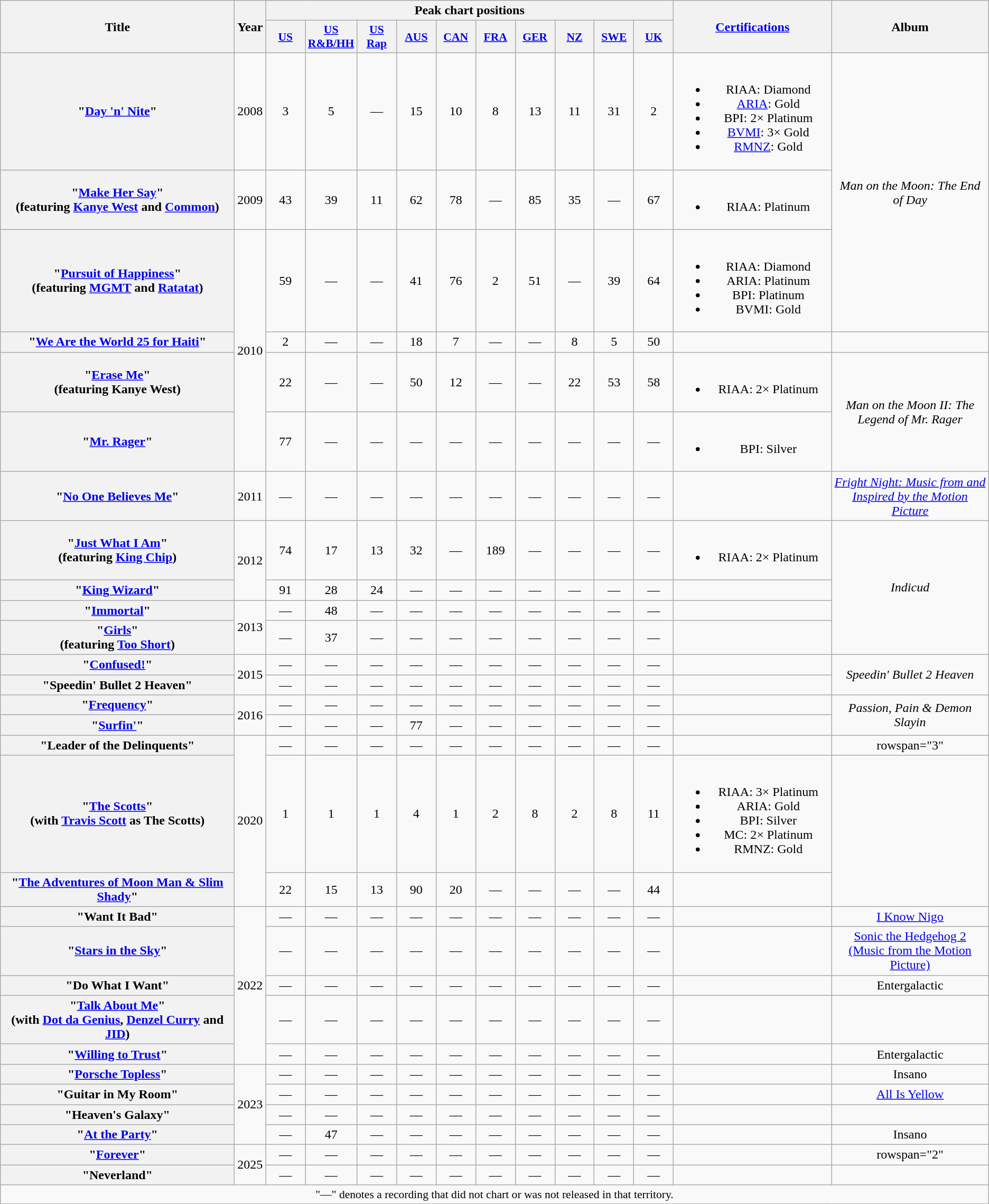<table class="wikitable plainrowheaders" style="text-align:center;" border="1">
<tr>
<th scope="col" rowspan="2" style="width:18em;">Title</th>
<th scope="col" rowspan="2">Year</th>
<th scope="col" colspan="10">Peak chart positions</th>
<th scope="col" rowspan="2" style="width:12em;"><a href='#'>Certifications</a></th>
<th scope="col" rowspan="2">Album</th>
</tr>
<tr>
<th scope="col" style="width:3em;font-size:90%;"><a href='#'>US</a><br></th>
<th scope="col" style="width:3em;font-size:90%;"><a href='#'>US<br>R&B/HH</a><br></th>
<th scope="col" style="width:3em;font-size:90%;"><a href='#'>US<br>Rap</a><br></th>
<th scope="col" style="width:3em;font-size:90%;"><a href='#'>AUS</a><br></th>
<th scope="col" style="width:3em;font-size:90%;"><a href='#'>CAN</a><br></th>
<th scope="col" style="width:3em;font-size:90%;"><a href='#'>FRA</a><br></th>
<th scope="col" style="width:3em;font-size:90%;"><a href='#'>GER</a><br></th>
<th scope="col" style="width:3em;font-size:90%;"><a href='#'>NZ</a><br></th>
<th scope="col" style="width:3em;font-size:90%;"><a href='#'>SWE</a><br></th>
<th scope="col" style="width:3em;font-size:90%;"><a href='#'>UK</a><br></th>
</tr>
<tr>
<th scope="row">"<a href='#'>Day 'n' Nite</a>"<br></th>
<td>2008</td>
<td>3</td>
<td>5</td>
<td>—</td>
<td>15</td>
<td>10</td>
<td>8</td>
<td>13</td>
<td>11</td>
<td>31</td>
<td>2</td>
<td><br><ul><li>RIAA: Diamond</li><li><a href='#'>ARIA</a>: Gold</li><li>BPI: 2× Platinum</li><li><a href='#'>BVMI</a>: 3× Gold</li><li><a href='#'>RMNZ</a>: Gold</li></ul></td>
<td rowspan="3"><em>Man on the Moon: The End of Day</em></td>
</tr>
<tr>
<th scope="row">"<a href='#'>Make Her Say</a>"<br><span>(featuring <a href='#'>Kanye West</a> and <a href='#'>Common</a>)</span></th>
<td>2009</td>
<td>43</td>
<td>39</td>
<td>11</td>
<td>62</td>
<td>78</td>
<td>—</td>
<td>85</td>
<td>35</td>
<td>—</td>
<td>67</td>
<td><br><ul><li>RIAA: Platinum</li></ul></td>
</tr>
<tr>
<th scope="row">"<a href='#'>Pursuit of Happiness</a>"<br><span>(featuring <a href='#'>MGMT</a> and <a href='#'>Ratatat</a>)</span></th>
<td rowspan="4">2010</td>
<td>59</td>
<td>—</td>
<td>—</td>
<td>41</td>
<td>76</td>
<td>2</td>
<td>51</td>
<td>—</td>
<td>39</td>
<td>64</td>
<td><br><ul><li>RIAA: Diamond</li><li>ARIA: Platinum</li><li>BPI: Platinum</li><li>BVMI: Gold</li></ul></td>
</tr>
<tr>
<th scope="row">"<a href='#'>We Are the World 25 for Haiti</a>"<br></th>
<td>2</td>
<td>—</td>
<td>—</td>
<td>18</td>
<td>7</td>
<td>—</td>
<td>—</td>
<td>8</td>
<td>5</td>
<td>50</td>
<td></td>
<td></td>
</tr>
<tr>
<th scope="row">"<a href='#'>Erase Me</a>"<br><span>(featuring Kanye West)</span></th>
<td>22</td>
<td>—</td>
<td>—</td>
<td>50</td>
<td>12</td>
<td>—</td>
<td>—</td>
<td>22</td>
<td>53</td>
<td>58</td>
<td><br><ul><li>RIAA: 2× Platinum</li></ul></td>
<td rowspan="2"><em>Man on the Moon II: The Legend of Mr. Rager</em></td>
</tr>
<tr>
<th scope="row">"<a href='#'>Mr. Rager</a>"</th>
<td>77</td>
<td>—</td>
<td>—</td>
<td>—</td>
<td>—</td>
<td>—</td>
<td>—</td>
<td>—</td>
<td>—</td>
<td>—</td>
<td><br><ul><li>BPI: Silver</li></ul></td>
</tr>
<tr>
<th scope="row">"<a href='#'>No One Believes Me</a>"</th>
<td>2011</td>
<td>—</td>
<td>—</td>
<td>—</td>
<td>—</td>
<td>—</td>
<td>—</td>
<td>—</td>
<td>—</td>
<td>—</td>
<td>—</td>
<td></td>
<td><em><a href='#'>Fright Night: Music from and Inspired by the Motion Picture</a></em></td>
</tr>
<tr>
<th scope="row">"<a href='#'>Just What I Am</a>"<br><span>(featuring <a href='#'>King Chip</a>)</span></th>
<td rowspan="2">2012</td>
<td>74</td>
<td>17</td>
<td>13</td>
<td>32</td>
<td>—</td>
<td>189</td>
<td>—</td>
<td>—</td>
<td>—</td>
<td>—</td>
<td><br><ul><li>RIAA: 2× Platinum</li></ul></td>
<td rowspan="4"><em>Indicud</em></td>
</tr>
<tr>
<th scope="row">"<a href='#'>King Wizard</a>"</th>
<td>91</td>
<td>28</td>
<td>24</td>
<td>—</td>
<td>—</td>
<td>—</td>
<td>—</td>
<td>—</td>
<td>—</td>
<td>—</td>
<td></td>
</tr>
<tr>
<th scope="row">"<a href='#'>Immortal</a>"</th>
<td rowspan="2">2013</td>
<td>—</td>
<td>48</td>
<td>—</td>
<td>—</td>
<td>—</td>
<td>—</td>
<td>—</td>
<td>—</td>
<td>—</td>
<td>—</td>
<td></td>
</tr>
<tr>
<th scope="row">"<a href='#'>Girls</a>"<br><span>(featuring <a href='#'>Too Short</a>)</span></th>
<td>—</td>
<td>37</td>
<td>—</td>
<td>—</td>
<td>—</td>
<td>—</td>
<td>—</td>
<td>—</td>
<td>—</td>
<td>—</td>
<td></td>
</tr>
<tr>
<th scope="row">"<a href='#'>Confused!</a>"</th>
<td rowspan="2">2015</td>
<td>—</td>
<td>—</td>
<td>—</td>
<td>—</td>
<td>—</td>
<td>—</td>
<td>—</td>
<td>—</td>
<td>—</td>
<td>—</td>
<td></td>
<td rowspan="2"><em>Speedin' Bullet 2 Heaven</em></td>
</tr>
<tr>
<th scope="row">"Speedin' Bullet 2 Heaven"</th>
<td>—</td>
<td>—</td>
<td>—</td>
<td>—</td>
<td>—</td>
<td>—</td>
<td>—</td>
<td>—</td>
<td>—</td>
<td>—</td>
<td></td>
</tr>
<tr>
<th scope="row">"<a href='#'>Frequency</a>"</th>
<td rowspan="2">2016</td>
<td>—</td>
<td>—</td>
<td>—</td>
<td>—</td>
<td>—</td>
<td>—</td>
<td>—</td>
<td>—</td>
<td>—</td>
<td>—</td>
<td></td>
<td rowspan="2"><em>Passion, Pain & Demon Slayin<strong></td>
</tr>
<tr>
<th scope="row">"<a href='#'>Surfin'</a>"<br></th>
<td>—</td>
<td>—</td>
<td>—</td>
<td>77</td>
<td>—</td>
<td>—</td>
<td>—</td>
<td>—</td>
<td>—</td>
<td>—</td>
<td></td>
</tr>
<tr>
<th scope="row">"Leader of the Delinquents"</th>
<td rowspan="3">2020</td>
<td>—</td>
<td>—</td>
<td>—</td>
<td>—</td>
<td>—</td>
<td>—</td>
<td>—</td>
<td>—</td>
<td>—</td>
<td>—</td>
<td></td>
<td>rowspan="3" </td>
</tr>
<tr>
<th scope="row">"<a href='#'>The Scotts</a>"<br><span>(with <a href='#'>Travis Scott</a> as The Scotts)</span></th>
<td>1</td>
<td>1</td>
<td>1</td>
<td>4</td>
<td>1</td>
<td>2</td>
<td>8</td>
<td>2</td>
<td>8</td>
<td>11</td>
<td><br><ul><li>RIAA: 3× Platinum</li><li>ARIA: Gold</li><li>BPI: Silver</li><li>MC: 2× Platinum</li><li>RMNZ: Gold</li></ul></td>
</tr>
<tr>
<th scope="row">"<a href='#'>The Adventures of Moon Man & Slim Shady</a>"<br></th>
<td>22</td>
<td>15</td>
<td>13</td>
<td>90</td>
<td>20</td>
<td>—</td>
<td>—</td>
<td>—</td>
<td>—</td>
<td>44</td>
<td></td>
</tr>
<tr>
<th scope="row">"Want It Bad"<br></th>
<td rowspan="5">2022</td>
<td>—</td>
<td>—</td>
<td>—</td>
<td>—</td>
<td>—</td>
<td>—</td>
<td>—</td>
<td>—</td>
<td>—</td>
<td>—</td>
<td></td>
<td></em><a href='#'>I Know Nigo</a><em></td>
</tr>
<tr>
<th scope="row">"<a href='#'>Stars in the Sky</a>"</th>
<td>—</td>
<td>—</td>
<td>—</td>
<td>—</td>
<td>—</td>
<td>—</td>
<td>—</td>
<td>—</td>
<td>—</td>
<td>—</td>
<td></td>
<td></em><a href='#'>Sonic the Hedgehog 2 (Music from the Motion Picture)</a><em></td>
</tr>
<tr>
<th scope="row">"Do What I Want"</th>
<td>—</td>
<td>—</td>
<td>—</td>
<td>—</td>
<td>—</td>
<td>—</td>
<td>—</td>
<td>—</td>
<td>—</td>
<td>—</td>
<td></td>
<td></em>Entergalactic<em></td>
</tr>
<tr>
<th scope="row">"<a href='#'>Talk About Me</a>"<br><span>(with <a href='#'>Dot da Genius</a>, <a href='#'>Denzel Curry</a> and <a href='#'>JID</a>)</span></th>
<td>—</td>
<td>—</td>
<td>—</td>
<td>—</td>
<td>—</td>
<td>—</td>
<td>—</td>
<td>—</td>
<td>—</td>
<td>—</td>
<td></td>
<td></td>
</tr>
<tr>
<th scope="row">"<a href='#'>Willing to Trust</a>"<br></th>
<td>—</td>
<td>—</td>
<td>—</td>
<td>—</td>
<td>—</td>
<td>—</td>
<td>—</td>
<td>—</td>
<td>—</td>
<td>—</td>
<td></td>
<td></em>Entergalactic<em></td>
</tr>
<tr>
<th scope="row">"<a href='#'>Porsche Topless</a>"</th>
<td rowspan="4">2023</td>
<td>—</td>
<td>—</td>
<td>—</td>
<td>—</td>
<td>—</td>
<td>—</td>
<td>—</td>
<td>—</td>
<td>—</td>
<td>—</td>
<td></td>
<td></em>Insano<em></td>
</tr>
<tr>
<th scope="row">"Guitar in My Room"<br></th>
<td>—</td>
<td>—</td>
<td>—</td>
<td>—</td>
<td>—</td>
<td>—</td>
<td>—</td>
<td>—</td>
<td>—</td>
<td>—</td>
<td></td>
<td></em><a href='#'>All Is Yellow</a><em></td>
</tr>
<tr>
<th scope="row">"Heaven's Galaxy"</th>
<td>—</td>
<td>—</td>
<td>—</td>
<td>—</td>
<td>—</td>
<td>—</td>
<td>—</td>
<td>—</td>
<td>—</td>
<td>—</td>
<td></td>
<td></td>
</tr>
<tr>
<th scope="row">"<a href='#'>At the Party</a>"<br></th>
<td>—</td>
<td>47</td>
<td>—</td>
<td>—</td>
<td>—</td>
<td>—</td>
<td>—</td>
<td>—</td>
<td>—</td>
<td>—</td>
<td></td>
<td></em>Insano<em></td>
</tr>
<tr>
<th scope="row">"<a href='#'>Forever</a>"<br></th>
<td rowspan="2">2025</td>
<td>—</td>
<td>—</td>
<td>—</td>
<td>—</td>
<td>—</td>
<td>—</td>
<td>—</td>
<td>—</td>
<td>—</td>
<td>—</td>
<td></td>
<td>rowspan="2" </td>
</tr>
<tr>
<th scope="row">"Neverland"</th>
<td>—</td>
<td>—</td>
<td>—</td>
<td>—</td>
<td>—</td>
<td>—</td>
<td>—</td>
<td>—</td>
<td>—</td>
<td>—</td>
<td></td>
</tr>
<tr>
<td colspan="14" style="font-size:90%">"—" denotes a recording that did not chart or was not released in that territory.</td>
</tr>
</table>
